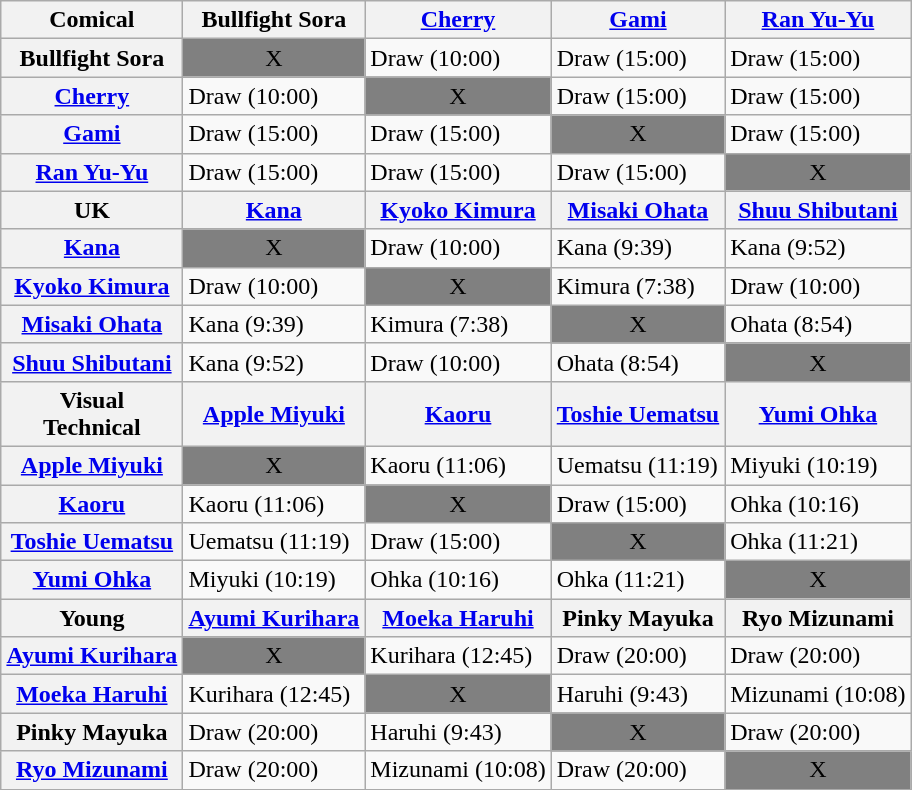<table class="wikitable" align=center style="margin: 1em auto 1em auto">
<tr>
<th>Comical</th>
<th>Bullfight Sora</th>
<th><a href='#'>Cherry</a></th>
<th><a href='#'>Gami</a></th>
<th><a href='#'>Ran Yu-Yu</a></th>
</tr>
<tr>
<th>Bullfight Sora</th>
<td bgcolor=grey align="center">X</td>
<td>Draw (10:00)</td>
<td>Draw (15:00)</td>
<td>Draw (15:00)</td>
</tr>
<tr>
<th><a href='#'>Cherry</a></th>
<td>Draw (10:00)</td>
<td bgcolor=grey align="center">X</td>
<td>Draw (15:00)</td>
<td>Draw (15:00)</td>
</tr>
<tr>
<th><a href='#'>Gami</a></th>
<td>Draw (15:00)</td>
<td>Draw (15:00)</td>
<td bgcolor=grey align="center">X</td>
<td>Draw (15:00)</td>
</tr>
<tr>
<th><a href='#'>Ran Yu-Yu</a></th>
<td>Draw (15:00)</td>
<td>Draw (15:00)</td>
<td>Draw (15:00)</td>
<td bgcolor=grey align="center">X</td>
</tr>
<tr>
<th>UK</th>
<th><a href='#'>Kana</a></th>
<th><a href='#'>Kyoko Kimura</a></th>
<th><a href='#'>Misaki Ohata</a></th>
<th><a href='#'>Shuu Shibutani</a></th>
</tr>
<tr>
<th><a href='#'>Kana</a></th>
<td bgcolor=grey align="center">X</td>
<td>Draw (10:00)</td>
<td>Kana (9:39)</td>
<td>Kana (9:52)</td>
</tr>
<tr>
<th><a href='#'>Kyoko Kimura</a></th>
<td>Draw (10:00)</td>
<td bgcolor=grey align="center">X</td>
<td>Kimura (7:38)</td>
<td>Draw (10:00)</td>
</tr>
<tr>
<th><a href='#'>Misaki Ohata</a></th>
<td>Kana (9:39)</td>
<td>Kimura (7:38)</td>
<td bgcolor=grey align="center">X</td>
<td>Ohata (8:54)</td>
</tr>
<tr>
<th><a href='#'>Shuu Shibutani</a></th>
<td>Kana (9:52)</td>
<td>Draw (10:00)</td>
<td>Ohata (8:54)</td>
<td bgcolor=grey align="center">X</td>
</tr>
<tr>
<th>Visual<br>Technical</th>
<th><a href='#'>Apple Miyuki</a></th>
<th><a href='#'>Kaoru</a></th>
<th><a href='#'>Toshie Uematsu</a></th>
<th><a href='#'>Yumi Ohka</a></th>
</tr>
<tr>
<th><a href='#'>Apple Miyuki</a></th>
<td bgcolor=grey align="center">X</td>
<td>Kaoru (11:06)</td>
<td>Uematsu (11:19)</td>
<td>Miyuki (10:19)</td>
</tr>
<tr>
<th><a href='#'>Kaoru</a></th>
<td>Kaoru (11:06)</td>
<td bgcolor=grey align="center">X</td>
<td>Draw (15:00)</td>
<td>Ohka (10:16)</td>
</tr>
<tr>
<th><a href='#'>Toshie Uematsu</a></th>
<td>Uematsu (11:19)</td>
<td>Draw (15:00)</td>
<td bgcolor=grey align="center">X</td>
<td>Ohka (11:21)</td>
</tr>
<tr>
<th><a href='#'>Yumi Ohka</a></th>
<td>Miyuki (10:19)</td>
<td>Ohka (10:16)</td>
<td>Ohka (11:21)</td>
<td bgcolor=grey align="center">X</td>
</tr>
<tr>
<th>Young</th>
<th><a href='#'>Ayumi Kurihara</a></th>
<th><a href='#'>Moeka Haruhi</a></th>
<th>Pinky Mayuka</th>
<th>Ryo Mizunami</th>
</tr>
<tr>
<th><a href='#'>Ayumi Kurihara</a></th>
<td bgcolor=grey align="center">X</td>
<td>Kurihara (12:45)</td>
<td>Draw (20:00)</td>
<td>Draw (20:00)</td>
</tr>
<tr>
<th><a href='#'>Moeka Haruhi</a></th>
<td>Kurihara (12:45)</td>
<td bgcolor=grey align="center">X</td>
<td>Haruhi (9:43)</td>
<td>Mizunami (10:08)</td>
</tr>
<tr>
<th>Pinky Mayuka</th>
<td>Draw (20:00)</td>
<td>Haruhi (9:43)</td>
<td bgcolor=grey align="center">X</td>
<td>Draw (20:00)</td>
</tr>
<tr>
<th><a href='#'>Ryo Mizunami</a></th>
<td>Draw (20:00)</td>
<td>Mizunami (10:08)</td>
<td>Draw (20:00)</td>
<td bgcolor=grey align="center">X</td>
</tr>
</table>
